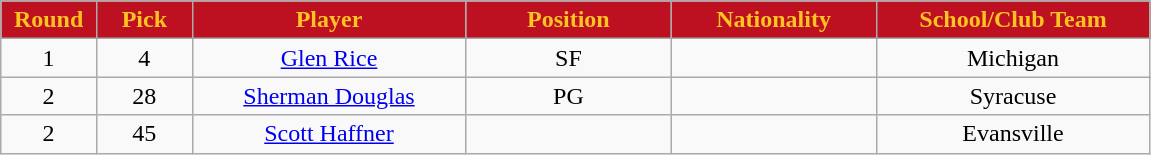<table class="wikitable sortable sortable">
<tr>
<th style="background:#BD1021;color:#ffc322;" width="7%">Round</th>
<th style="background:#BD1021;color:#ffc322;" width="7%">Pick</th>
<th style="background:#BD1021;color:#ffc322;" width="20%">Player</th>
<th style="background:#BD1021;color:#ffc322;" width="15%">Position</th>
<th style="background:#BD1021;color:#ffc322;" width="15%">Nationality</th>
<th style="background:#BD1021;color:#ffc322;" width="20%">School/Club Team</th>
</tr>
<tr style="text-align: center">
<td>1</td>
<td>4</td>
<td><a href='#'>Glen Rice</a></td>
<td>SF</td>
<td></td>
<td>Michigan</td>
</tr>
<tr style="text-align: center">
<td>2</td>
<td>28</td>
<td><a href='#'>Sherman Douglas</a></td>
<td>PG</td>
<td></td>
<td>Syracuse</td>
</tr>
<tr style="text-align: center">
<td>2</td>
<td>45</td>
<td><a href='#'>Scott Haffner</a></td>
<td></td>
<td></td>
<td>Evansville</td>
</tr>
</table>
